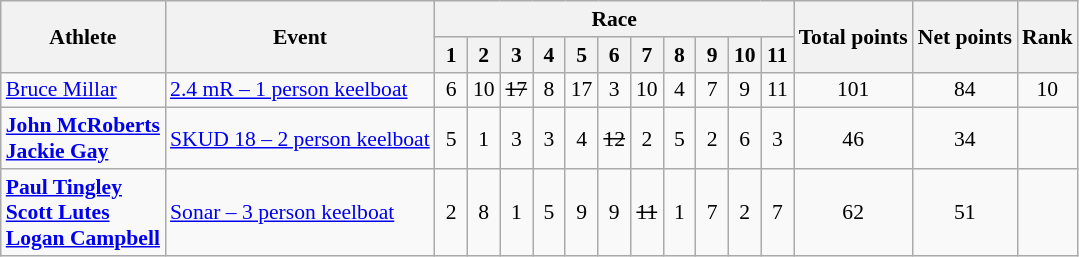<table class=wikitable style="font-size:90%">
<tr>
<th rowspan="2">Athlete</th>
<th rowspan="2">Event</th>
<th colspan="11">Race</th>
<th rowspan="2">Total points</th>
<th rowspan="2">Net points</th>
<th rowspan="2">Rank</th>
</tr>
<tr>
<th width="15">1</th>
<th width="15">2</th>
<th width="15">3</th>
<th width="15">4</th>
<th width="15">5</th>
<th width="15">6</th>
<th width="15">7</th>
<th width="15">8</th>
<th width="15">9</th>
<th width="15">10</th>
<th width="15">11</th>
</tr>
<tr>
<td><a href='#'>Bruce Millar</a></td>
<td><a href='#'>2.4 mR – 1 person keelboat</a></td>
<td align="center">6</td>
<td align="center">10</td>
<td align="center"><s>17</s></td>
<td align="center">8</td>
<td align="center">17</td>
<td align="center">3</td>
<td align="center">10</td>
<td align="center">4</td>
<td align="center">7</td>
<td align="center">9</td>
<td align="center">11</td>
<td align="center">101</td>
<td align="center">84</td>
<td align="center">10</td>
</tr>
<tr>
<td><strong><a href='#'>John McRoberts</a><br><a href='#'>Jackie Gay</a></strong></td>
<td><a href='#'>SKUD 18 – 2 person keelboat</a></td>
<td align="center">5</td>
<td align="center">1</td>
<td align="center">3</td>
<td align="center">3</td>
<td align="center">4</td>
<td align="center"><s>12</s></td>
<td align="center">2</td>
<td align="center">5</td>
<td align="center">2</td>
<td align="center">6</td>
<td align="center">3</td>
<td align="center">46</td>
<td align="center">34</td>
<td align="center"></td>
</tr>
<tr>
<td><strong><a href='#'>Paul Tingley</a><br><a href='#'>Scott Lutes</a><br><a href='#'>Logan Campbell</a></strong></td>
<td><a href='#'>Sonar – 3 person keelboat</a></td>
<td align="center">2</td>
<td align="center">8</td>
<td align="center">1</td>
<td align="center">5</td>
<td align="center">9</td>
<td align="center">9</td>
<td align="center"><s>11</s></td>
<td align="center">1</td>
<td align="center">7</td>
<td align="center">2</td>
<td align="center">7</td>
<td align="center">62</td>
<td align="center">51</td>
<td align="center"></td>
</tr>
</table>
